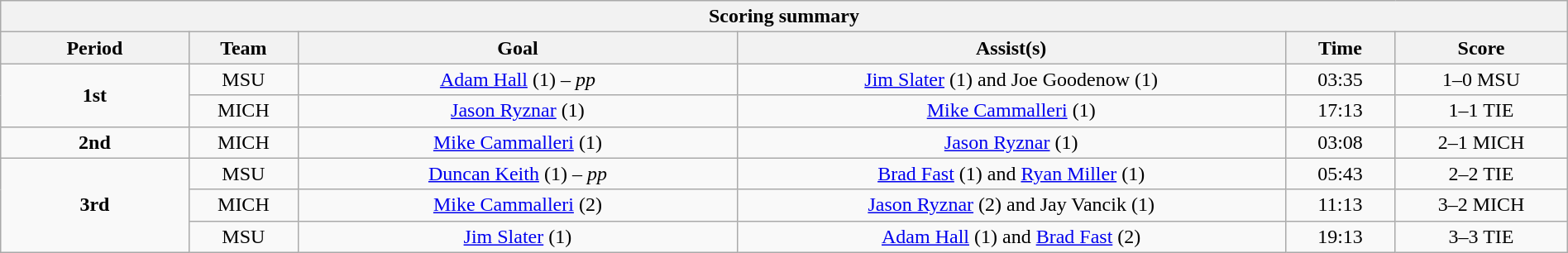<table style="width:100%;" class="wikitable">
<tr>
<th colspan=6>Scoring summary</th>
</tr>
<tr>
<th style="width:12%;">Period</th>
<th style="width:7%;">Team</th>
<th style="width:28%;">Goal</th>
<th style="width:35%;">Assist(s)</th>
<th style="width:7%;">Time</th>
<th style="width:11%;">Score</th>
</tr>
<tr>
<td style="text-align:center;" rowspan="2"><strong>1st</strong></td>
<td align=center>MSU</td>
<td align=center><a href='#'>Adam Hall</a> (1) – <em>pp</em></td>
<td align=center><a href='#'>Jim Slater</a> (1) and Joe Goodenow (1)</td>
<td align=center>03:35</td>
<td align=center>1–0 MSU</td>
</tr>
<tr>
<td align=center>MICH</td>
<td align=center><a href='#'>Jason Ryznar</a> (1)</td>
<td align=center><a href='#'>Mike Cammalleri</a> (1)</td>
<td align=center>17:13</td>
<td align=center>1–1 TIE</td>
</tr>
<tr>
<td style="text-align:center;"><strong>2nd</strong></td>
<td align=center>MICH</td>
<td align=center><a href='#'>Mike Cammalleri</a> (1)</td>
<td align=center><a href='#'>Jason Ryznar</a> (1)</td>
<td align=center>03:08</td>
<td align=center>2–1 MICH</td>
</tr>
<tr>
<td style="text-align:center;" rowspan="3"><strong>3rd</strong></td>
<td align=center>MSU</td>
<td align=center><a href='#'>Duncan Keith</a> (1) – <em>pp</em></td>
<td align=center><a href='#'>Brad Fast</a> (1) and <a href='#'>Ryan Miller</a> (1)</td>
<td align=center>05:43</td>
<td align=center>2–2 TIE</td>
</tr>
<tr>
<td align=center>MICH</td>
<td align=center><a href='#'>Mike Cammalleri</a> (2)</td>
<td align=center><a href='#'>Jason Ryznar</a> (2) and Jay Vancik (1)</td>
<td align=center>11:13</td>
<td align=center>3–2 MICH</td>
</tr>
<tr>
<td align=center>MSU</td>
<td align=center><a href='#'>Jim Slater</a> (1)</td>
<td align=center><a href='#'>Adam Hall</a> (1) and <a href='#'>Brad Fast</a> (2)</td>
<td align=center>19:13</td>
<td align=center>3–3 TIE</td>
</tr>
</table>
